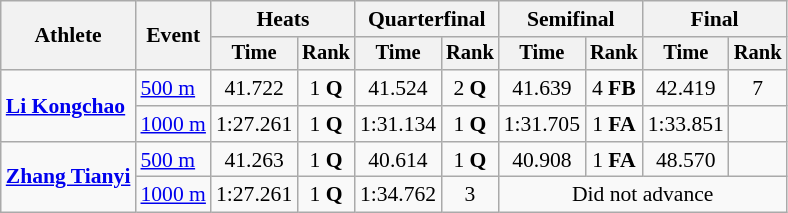<table class="wikitable" style="font-size:90%">
<tr>
<th rowspan=2>Athlete</th>
<th rowspan=2>Event</th>
<th colspan=2>Heats</th>
<th colspan=2>Quarterfinal</th>
<th colspan=2>Semifinal</th>
<th colspan=2>Final</th>
</tr>
<tr style="font-size:95%">
<th>Time</th>
<th>Rank</th>
<th>Time</th>
<th>Rank</th>
<th>Time</th>
<th>Rank</th>
<th>Time</th>
<th>Rank</th>
</tr>
<tr align=center>
<td align=left rowspan=2><strong><a href='#'>Li Kongchao</a></strong><br></td>
<td align=left><a href='#'>500 m</a></td>
<td>41.722</td>
<td>1 <strong>Q</strong></td>
<td>41.524</td>
<td>2 <strong>Q</strong></td>
<td>41.639</td>
<td>4 <strong>FB</strong></td>
<td>42.419</td>
<td>7</td>
</tr>
<tr align=center>
<td align=left><a href='#'>1000 m</a></td>
<td>1:27.261</td>
<td>1 <strong>Q</strong></td>
<td>1:31.134</td>
<td>1 <strong>Q</strong></td>
<td>1:31.705</td>
<td>1 <strong>FA</strong></td>
<td>1:33.851</td>
<td></td>
</tr>
<tr align=center>
<td align=left rowspan=2><strong><a href='#'>Zhang Tianyi</a></strong><br></td>
<td align=left><a href='#'>500 m</a></td>
<td>41.263</td>
<td>1 <strong>Q</strong></td>
<td>40.614</td>
<td>1 <strong>Q</strong></td>
<td>40.908</td>
<td>1 <strong>FA</strong></td>
<td>48.570</td>
<td></td>
</tr>
<tr align=center>
<td align=left><a href='#'>1000 m</a></td>
<td>1:27.261</td>
<td>1 <strong>Q</strong></td>
<td>1:34.762</td>
<td>3</td>
<td colspan=4>Did not advance</td>
</tr>
</table>
